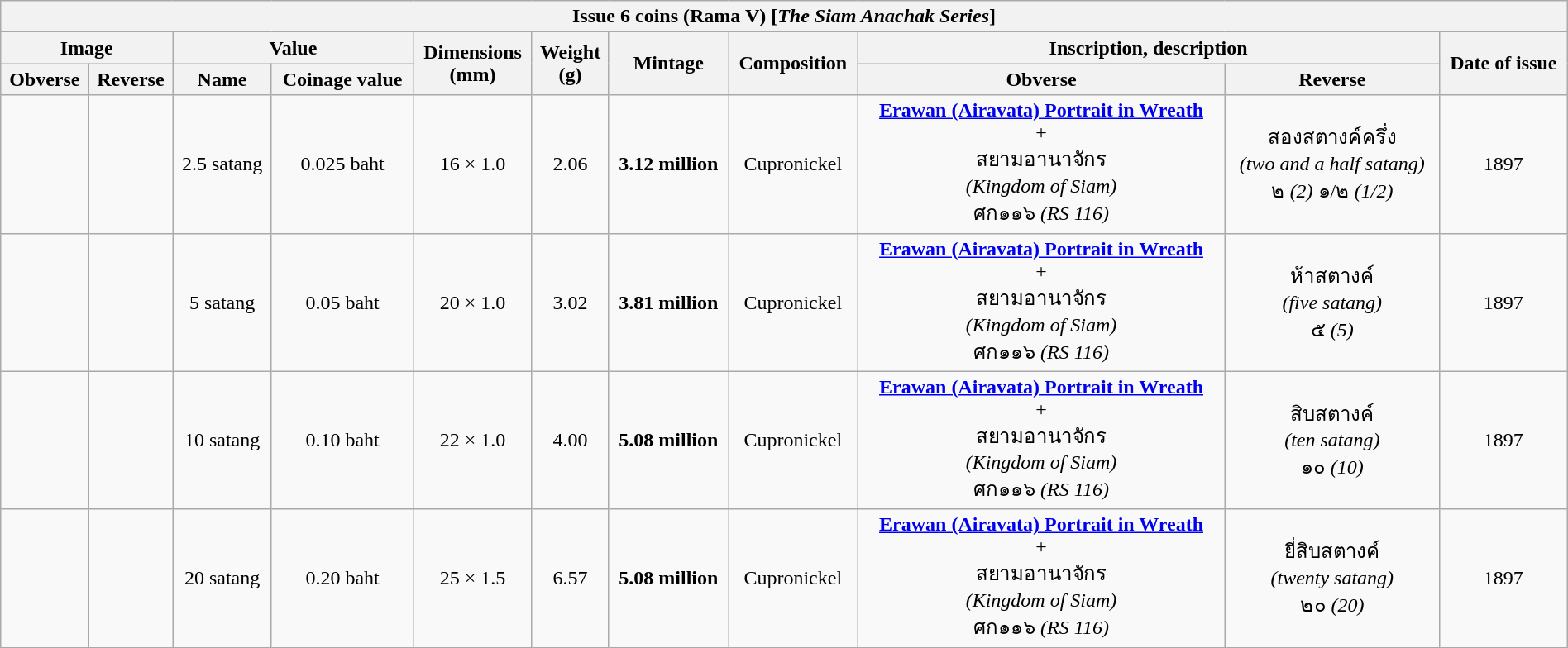<table class="wikitable" style="width:100%; text-align: center">
<tr>
<th colspan="11">Issue 6 coins (Rama V) [<em>The Siam Anachak Series</em>]</th>
</tr>
<tr>
<th colspan="2">Image</th>
<th colspan="2">Value</th>
<th rowspan="2">Dimensions<br>(mm)</th>
<th rowspan="2">Weight<br>(g)</th>
<th rowspan="2">Mintage</th>
<th rowspan="2">Composition</th>
<th colspan="2">Inscription, description</th>
<th rowspan="2">Date of issue</th>
</tr>
<tr>
<th>Obverse</th>
<th>Reverse</th>
<th>Name</th>
<th>Coinage value</th>
<th>Obverse</th>
<th>Reverse</th>
</tr>
<tr>
<td></td>
<td></td>
<td>2.5 satang</td>
<td>0.025 baht</td>
<td>16 × 1.0</td>
<td>2.06</td>
<td><strong>3.12 million</strong></td>
<td>Cupronickel</td>
<td><strong><a href='#'>Erawan (Airavata) Portrait in Wreath</a></strong><br>+<br>สยามอานาจักร<br><em>(Kingdom of Siam)</em><br>ศก๑๑๖ <em>(RS 116)</em></td>
<td>สองสตางค์ครึ่ง<br><em>(two and a half satang)</em><br>๒ <em>(2)</em> ๑/๒ <em>(1/2)</em></td>
<td>1897</td>
</tr>
<tr>
<td></td>
<td></td>
<td>5 satang</td>
<td>0.05 baht</td>
<td>20 × 1.0</td>
<td>3.02</td>
<td><strong>3.81 million</strong></td>
<td>Cupronickel</td>
<td><strong><a href='#'>Erawan (Airavata) Portrait in Wreath</a></strong><br>+<br>สยามอานาจักร<br><em>(Kingdom of Siam)</em><br>ศก๑๑๖ <em>(RS 116)</em></td>
<td>ห้าสตางค์<br><em>(five satang)</em><br>๕ <em>(5)</em></td>
<td>1897</td>
</tr>
<tr>
<td></td>
<td></td>
<td>10 satang</td>
<td>0.10 baht</td>
<td>22 × 1.0</td>
<td>4.00</td>
<td><strong>5.08 million</strong></td>
<td>Cupronickel</td>
<td><strong><a href='#'>Erawan (Airavata) Portrait in Wreath</a></strong><br>+<br>สยามอานาจักร<br><em>(Kingdom of Siam)</em><br>ศก๑๑๖ <em>(RS 116)</em></td>
<td>สิบสตางค์<br><em>(ten satang)</em><br>๑๐ <em>(10)</em></td>
<td>1897</td>
</tr>
<tr>
<td></td>
<td></td>
<td>20 satang</td>
<td>0.20 baht</td>
<td>25 × 1.5</td>
<td>6.57</td>
<td><strong>5.08 million</strong></td>
<td>Cupronickel</td>
<td><strong><a href='#'>Erawan (Airavata) Portrait in Wreath</a></strong><br>+<br>สยามอานาจักร<br><em>(Kingdom of Siam)</em><br>ศก๑๑๖ <em>(RS 116)</em></td>
<td>ยี่สิบสตางค์<br><em>(twenty satang)</em><br>๒๐ <em>(20)</em></td>
<td>1897</td>
</tr>
</table>
